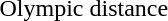<table>
<tr>
<td>Olympic distance</td>
<td></td>
<td></td>
<td></td>
</tr>
<tr>
</tr>
</table>
